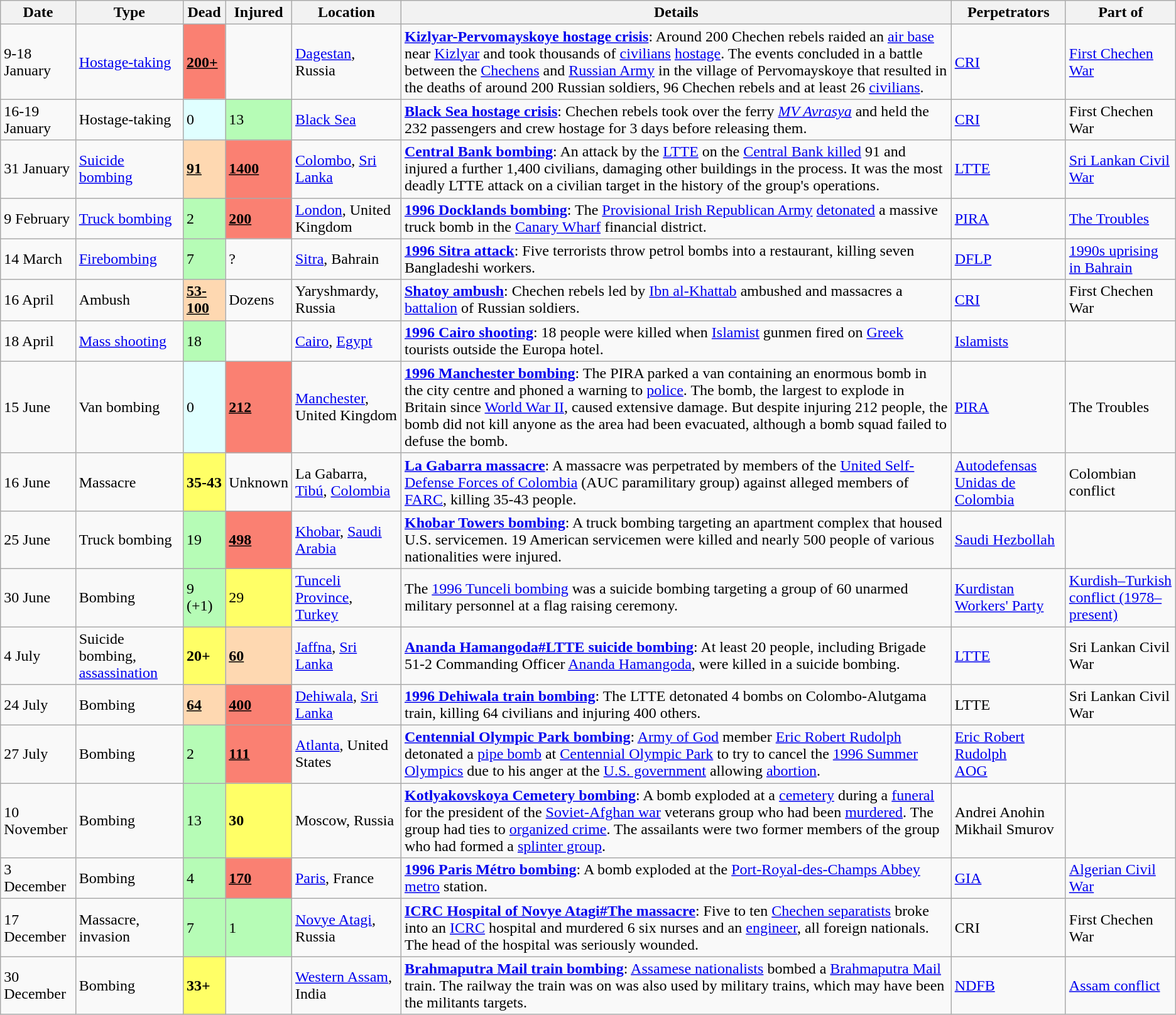<table class="wikitable sortable">
<tr>
<th>Date</th>
<th>Type</th>
<th>Dead</th>
<th>Injured</th>
<th>Location</th>
<th>Details</th>
<th>Perpetrators</th>
<th>Part of</th>
</tr>
<tr>
<td>9-18 January</td>
<td><a href='#'>Hostage-taking</a></td>
<td style="background:#FA8072;text-align:left"><u><strong>200+</strong></u></td>
<td></td>
<td><a href='#'>Dagestan</a>, Russia</td>
<td><strong><a href='#'>Kizlyar-Pervomayskoye hostage crisis</a></strong>: Around 200 Chechen rebels raided an <a href='#'>air base</a> near <a href='#'>Kizlyar</a> and took thousands of <a href='#'>civilians</a> <a href='#'>hostage</a>. The events concluded in a battle between the <a href='#'>Chechens</a> and <a href='#'>Russian Army</a> in the village of Pervomayskoye that resulted in the deaths of around 200 Russian soldiers, 96 Chechen rebels and at least 26 <a href='#'>civilians</a>.</td>
<td><a href='#'>CRI</a></td>
<td><a href='#'>First Chechen War</a></td>
</tr>
<tr>
<td>16-19 January</td>
<td>Hostage-taking</td>
<td style="background:#E0FFFF;text-align:left">0</td>
<td style="background:#b6fcb6;text-align:left">13</td>
<td><a href='#'>Black Sea</a></td>
<td><strong><a href='#'>Black Sea hostage crisis</a></strong>: Chechen rebels took over the ferry <em><a href='#'>MV Avrasya</a></em> and held the 232 passengers and crew hostage for 3 days before releasing them.</td>
<td><a href='#'>CRI</a></td>
<td>First Chechen War</td>
</tr>
<tr>
<td>31 January</td>
<td><a href='#'>Suicide bombing</a></td>
<td style="background:#FED8B1;text-align:left"><u><strong>91</strong></u></td>
<td style="background:#FA8072;text-align:left"><u><strong>1400</strong></u></td>
<td><a href='#'>Colombo</a>, <a href='#'>Sri Lanka</a></td>
<td><strong><a href='#'>Central Bank bombing</a></strong>: An attack by the <a href='#'>LTTE</a> on the <a href='#'>Central Bank killed</a> 91 and injured a further 1,400 civilians, damaging other buildings in the process. It was the most deadly LTTE attack on a civilian target in the history of the group's operations.</td>
<td><a href='#'>LTTE</a></td>
<td><a href='#'>Sri Lankan Civil War</a></td>
</tr>
<tr>
<td>9 February</td>
<td><a href='#'>Truck bombing</a></td>
<td style="background:#b6fcb6;text-align:left">2</td>
<td style="background:#FA8072;text-align:left"><u><strong>200</strong></u></td>
<td><a href='#'>London</a>, United Kingdom</td>
<td><strong><a href='#'>1996 Docklands bombing</a></strong>: The <a href='#'>Provisional Irish Republican Army</a> <a href='#'>detonated</a> a massive truck bomb in the <a href='#'>Canary Wharf</a> financial district.</td>
<td><a href='#'>PIRA</a></td>
<td><a href='#'>The Troubles</a></td>
</tr>
<tr>
<td>14 March</td>
<td><a href='#'>Firebombing</a></td>
<td style="background:#b6fcb6;text-align:left">7</td>
<td>?</td>
<td><a href='#'>Sitra</a>, Bahrain</td>
<td><strong><a href='#'>1996 Sitra attack</a></strong>: Five terrorists throw petrol bombs into a restaurant, killing seven Bangladeshi workers.</td>
<td><a href='#'>DFLP</a></td>
<td><a href='#'>1990s uprising in Bahrain</a></td>
</tr>
<tr>
<td>16 April</td>
<td>Ambush</td>
<td style="background:#FED8B1;text-align:left"><u><strong>53-100</strong></u></td>
<td>Dozens</td>
<td>Yaryshmardy, Russia</td>
<td><strong><a href='#'>Shatoy ambush</a></strong>: Chechen rebels led by <a href='#'>Ibn al-Khattab</a> ambushed and massacres a <a href='#'>battalion</a> of Russian soldiers.</td>
<td><a href='#'>CRI</a></td>
<td>First Chechen War</td>
</tr>
<tr>
<td>18 April</td>
<td><a href='#'>Mass shooting</a></td>
<td style="background:#b6fcb6;text-align:left">18</td>
<td></td>
<td><a href='#'>Cairo</a>, <a href='#'>Egypt</a></td>
<td><strong><a href='#'>1996 Cairo shooting</a></strong>: 18 people were killed when <a href='#'>Islamist</a> gunmen fired on <a href='#'>Greek</a> tourists outside the Europa hotel.</td>
<td><a href='#'>Islamists</a></td>
<td></td>
</tr>
<tr>
<td>15 June</td>
<td>Van bombing</td>
<td style="background:#E0FFFF;text-align:left">0</td>
<td style="background:#FA8072;text-align:left"><u><strong>212</strong></u></td>
<td><a href='#'>Manchester</a>, United Kingdom</td>
<td><strong><a href='#'>1996 Manchester bombing</a></strong>: The PIRA parked a van containing an enormous bomb in the city centre and phoned a warning to <a href='#'>police</a>. The bomb, the largest to explode in Britain since <a href='#'>World War II</a>, caused extensive damage. But despite injuring 212 people, the bomb did not kill anyone as the area had been evacuated, although a bomb squad failed to defuse the bomb.</td>
<td><a href='#'>PIRA</a></td>
<td>The Troubles</td>
</tr>
<tr>
<td>16 June</td>
<td>Massacre</td>
<td style="background:#FFFF66;text-align:left"><strong>35-43</strong></td>
<td>Unknown</td>
<td>La Gabarra, <a href='#'>Tibú</a>, <a href='#'>Colombia</a></td>
<td><strong><a href='#'>La Gabarra massacre</a></strong>: A massacre was perpetrated by members of the <a href='#'>United Self-Defense Forces of Colombia</a> (AUC paramilitary group) against alleged members of <a href='#'>FARC</a>, killing 35-43 people.</td>
<td><a href='#'>Autodefensas Unidas de Colombia</a></td>
<td>Colombian conflict</td>
</tr>
<tr>
<td>25 June</td>
<td>Truck bombing</td>
<td style="background:#b6fcb6;text-align:left">19</td>
<td style="background:#FA8072;text-align:left"><u><strong>498</strong></u></td>
<td><a href='#'>Khobar</a>, <a href='#'>Saudi Arabia</a></td>
<td><strong><a href='#'>Khobar Towers bombing</a></strong>: A truck bombing targeting an apartment complex that housed U.S. servicemen. 19 American servicemen were killed and nearly 500 people of various nationalities were injured.</td>
<td><a href='#'>Saudi Hezbollah</a></td>
<td></td>
</tr>
<tr>
<td>30 June</td>
<td>Bombing</td>
<td style="background:#b6fcb6;text-align:left">9 (+1)</td>
<td style="background:#FFFF66;text-align:left">29</td>
<td><a href='#'>Tunceli Province</a>, <a href='#'>Turkey</a></td>
<td>The <a href='#'>1996 Tunceli bombing</a> was a suicide bombing targeting a group of 60 unarmed military personnel at a flag raising ceremony.</td>
<td><a href='#'>Kurdistan Workers' Party</a></td>
<td><a href='#'>Kurdish–Turkish conflict (1978–present)</a></td>
</tr>
<tr>
<td>4 July</td>
<td>Suicide bombing, <a href='#'>assassination</a></td>
<td style="background:#FFFF66;text-align:left"><strong>20+</strong></td>
<td style="background:#FED8B1;text-align:left"><u><strong>60</strong></u></td>
<td><a href='#'>Jaffna</a>, <a href='#'>Sri Lanka</a></td>
<td><strong><a href='#'>Ananda Hamangoda#LTTE suicide bombing</a></strong>: At least 20 people, including Brigade 51-2 Commanding Officer <a href='#'>Ananda Hamangoda</a>, were killed in a suicide bombing.</td>
<td><a href='#'>LTTE</a></td>
<td>Sri Lankan Civil War</td>
</tr>
<tr>
<td>24 July</td>
<td>Bombing</td>
<td style="background:#FED8B1;text-align:left"><u><strong>64</strong></u></td>
<td style="background:#FA8072;text-align:left"><u><strong>400</strong></u></td>
<td><a href='#'>Dehiwala</a>, <a href='#'>Sri Lanka</a></td>
<td><strong><a href='#'>1996 Dehiwala train bombing</a></strong>: The LTTE detonated 4 bombs on Colombo-Alutgama train, killing 64 civilians and injuring 400 others.</td>
<td>LTTE</td>
<td>Sri Lankan Civil War</td>
</tr>
<tr>
<td>27 July</td>
<td>Bombing</td>
<td style="background:#b6fcb6;text-align:left">2</td>
<td style="background:#FA8072;text-align:left"><u><strong>111</strong></u></td>
<td><a href='#'>Atlanta</a>, United States</td>
<td><strong><a href='#'>Centennial Olympic Park bombing</a></strong>: <a href='#'>Army of God</a> member <a href='#'>Eric Robert Rudolph</a> detonated a <a href='#'>pipe bomb</a> at <a href='#'>Centennial Olympic Park</a> to try to cancel the <a href='#'>1996 Summer Olympics</a> due to his anger at the <a href='#'>U.S. government</a> allowing <a href='#'>abortion</a>.</td>
<td><a href='#'>Eric Robert Rudolph</a><br><a href='#'>AOG</a></td>
<td></td>
</tr>
<tr>
<td>10 November</td>
<td>Bombing</td>
<td style="background:#b6fcb6;text-align:left">13</td>
<td style="background:#FFFF66;text-align:left"><strong>30</strong></td>
<td>Moscow, Russia</td>
<td><strong><a href='#'>Kotlyakovskoya Cemetery bombing</a></strong>: A bomb exploded at a <a href='#'>cemetery</a> during a <a href='#'>funeral</a> for the president of the <a href='#'>Soviet-Afghan war</a> veterans group who had been <a href='#'>murdered</a>. The group had ties to <a href='#'>organized crime</a>. The assailants were two former members of the group who had formed a <a href='#'>splinter group</a>.</td>
<td>Andrei Anohin <br> Mikhail Smurov</td>
<td></td>
</tr>
<tr>
<td>3 December</td>
<td>Bombing</td>
<td style="background:#b6fcb6;text-align:left">4</td>
<td style="background:#FA8072;text-align:left"><u><strong>170</strong></u></td>
<td><a href='#'>Paris</a>, France</td>
<td><strong><a href='#'>1996 Paris Métro bombing</a></strong>: A bomb exploded at the <a href='#'>Port-Royal-des-Champs Abbey</a> <a href='#'>metro</a> station.</td>
<td><a href='#'>GIA</a></td>
<td><a href='#'>Algerian Civil War</a></td>
</tr>
<tr>
<td>17 December</td>
<td>Massacre, invasion</td>
<td style="background:#b6fcb6;text-align:left">7</td>
<td style="background:#b6fcb6;text-align:left">1</td>
<td><a href='#'>Novye Atagi</a>, Russia</td>
<td><strong><a href='#'>ICRC Hospital of Novye Atagi#The massacre</a></strong>: Five to ten <a href='#'>Chechen separatists</a> broke into an <a href='#'>ICRC</a> hospital and murdered 6 six nurses and an <a href='#'>engineer</a>, all foreign nationals. The head of the hospital was seriously wounded.</td>
<td>CRI</td>
<td>First Chechen War</td>
</tr>
<tr>
<td>30 December</td>
<td>Bombing</td>
<td style="background:#FFFF66;text-align:left"><strong>33+</strong></td>
<td></td>
<td><a href='#'>Western Assam</a>, India</td>
<td><strong><a href='#'>Brahmaputra Mail train bombing</a></strong>: <a href='#'>Assamese nationalists</a> bombed a <a href='#'>Brahmaputra Mail</a> train. The railway the train was on was also used by military trains, which may have been the militants targets.</td>
<td><a href='#'>NDFB</a></td>
<td><a href='#'>Assam conflict</a></td>
</tr>
</table>
